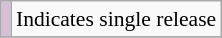<table class="wikitable" style="font-size:90%;">
<tr>
<td style="background-color:#D8BFD8"></td>
<td>Indicates single release</td>
</tr>
<tr>
</tr>
</table>
